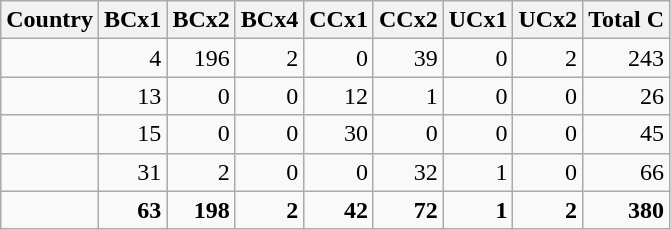<table class="wikitable mw-datatable sortable">
<tr>
<th>Country</th>
<th>BCx1</th>
<th>BCx2</th>
<th>BCx4</th>
<th>CCx1</th>
<th>CCx2</th>
<th>UCx1</th>
<th>UCx2</th>
<th>Total C</th>
</tr>
<tr>
<td></td>
<td align=right>4</td>
<td align=right>196</td>
<td align=right>2</td>
<td align=right>0</td>
<td align=right>39</td>
<td align=right>0</td>
<td align=right>2</td>
<td align=right>243</td>
</tr>
<tr>
<td></td>
<td align=right>13</td>
<td align=right>0</td>
<td align=right>0</td>
<td align=right>12</td>
<td align=right>1</td>
<td align=right>0</td>
<td align=right>0</td>
<td align=right>26</td>
</tr>
<tr>
<td></td>
<td align=right>15</td>
<td align=right>0</td>
<td align=right>0</td>
<td align=right>30</td>
<td align=right>0</td>
<td align=right>0</td>
<td align=right>0</td>
<td align=right>45</td>
</tr>
<tr>
<td></td>
<td align=right>31</td>
<td align=right>2</td>
<td align=right>0</td>
<td align=right>0</td>
<td align=right>32</td>
<td align=right>1</td>
<td align=right>0</td>
<td align=right>66</td>
</tr>
<tr class="sortbottom" style="font-weight:bold">
<td></td>
<td align=right>63</td>
<td align=right>198</td>
<td align=right>2</td>
<td align=right>42</td>
<td align=right>72</td>
<td align=right>1</td>
<td align=right>2</td>
<td align=right>380</td>
</tr>
</table>
